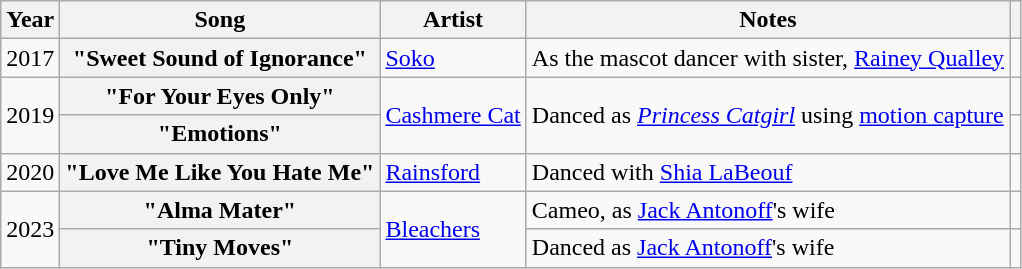<table class="wikitable plainrowheaders">
<tr>
<th scope="col">Year</th>
<th scope="col">Song</th>
<th scope="col">Artist</th>
<th scope="col">Notes</th>
<th scope="col" class="unsortable"></th>
</tr>
<tr>
<td>2017</td>
<th scope=row>"Sweet Sound of Ignorance"</th>
<td><a href='#'>Soko</a></td>
<td>As the mascot dancer with sister, <a href='#'>Rainey Qualley</a></td>
<td></td>
</tr>
<tr>
<td rowspan="2">2019</td>
<th scope=row>"For Your Eyes Only"</th>
<td rowspan="2"><a href='#'>Cashmere Cat</a></td>
<td rowspan="2">Danced as <em><a href='#'>Princess Catgirl</a></em> using <a href='#'>motion capture</a></td>
<td></td>
</tr>
<tr>
<th scope=row>"Emotions"</th>
<td></td>
</tr>
<tr>
<td>2020</td>
<th scope=row>"Love Me Like You Hate Me"</th>
<td><a href='#'>Rainsford</a></td>
<td>Danced with <a href='#'>Shia LaBeouf</a></td>
<td></td>
</tr>
<tr>
<td rowspan="2">2023</td>
<th scope=row>"Alma Mater"</th>
<td rowspan="2"><a href='#'>Bleachers</a></td>
<td>Cameo, as <a href='#'>Jack Antonoff</a>'s wife</td>
<td></td>
</tr>
<tr>
<th scope=row>"Tiny Moves"</th>
<td>Danced as <a href='#'>Jack Antonoff</a>'s wife</td>
<td></td>
</tr>
</table>
